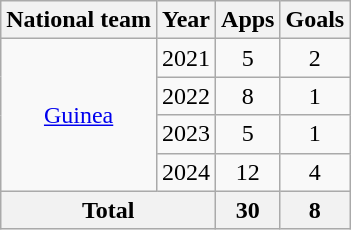<table class="wikitable" style="text-align:center">
<tr>
<th>National team</th>
<th>Year</th>
<th>Apps</th>
<th>Goals</th>
</tr>
<tr>
<td rowspan="4"><a href='#'>Guinea</a></td>
<td>2021</td>
<td>5</td>
<td>2</td>
</tr>
<tr>
<td>2022</td>
<td>8</td>
<td>1</td>
</tr>
<tr>
<td>2023</td>
<td>5</td>
<td>1</td>
</tr>
<tr>
<td>2024</td>
<td>12</td>
<td>4</td>
</tr>
<tr>
<th colspan="2">Total</th>
<th>30</th>
<th>8</th>
</tr>
</table>
